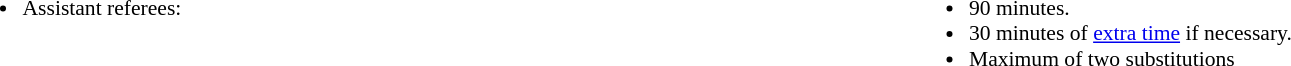<table style="width:100%; font-size:90%">
<tr>
<td style="width:50%; vertical-align:top"><br><ul><li>Assistant referees:</li></ul></td>
<td style="width:50%; vertical-align:top"><br><ul><li>90 minutes.</li><li>30 minutes of <a href='#'>extra time</a> if necessary.</li><li>Maximum of two substitutions</li></ul></td>
</tr>
</table>
